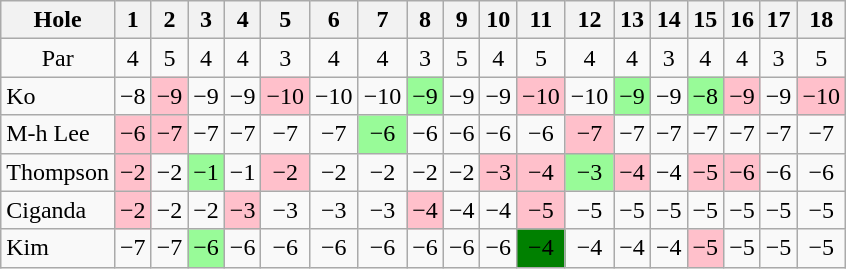<table class="wikitable" style="text-align:center">
<tr>
<th>Hole</th>
<th>1</th>
<th>2</th>
<th>3</th>
<th>4</th>
<th>5</th>
<th>6</th>
<th>7</th>
<th>8</th>
<th>9</th>
<th>10</th>
<th>11</th>
<th>12</th>
<th>13</th>
<th>14</th>
<th>15</th>
<th>16</th>
<th>17</th>
<th>18</th>
</tr>
<tr>
<td>Par</td>
<td>4</td>
<td>5</td>
<td>4</td>
<td>4</td>
<td>3</td>
<td>4</td>
<td>4</td>
<td>3</td>
<td>5</td>
<td>4</td>
<td>5</td>
<td>4</td>
<td>4</td>
<td>3</td>
<td>4</td>
<td>4</td>
<td>3</td>
<td>5</td>
</tr>
<tr>
<td align=left> Ko</td>
<td>−8</td>
<td style="background: Pink;">−9</td>
<td>−9</td>
<td>−9</td>
<td style="background: Pink;">−10</td>
<td>−10</td>
<td>−10</td>
<td style="background: PaleGreen;">−9</td>
<td>−9</td>
<td>−9</td>
<td style="background: Pink;">−10</td>
<td>−10</td>
<td style="background: PaleGreen;">−9</td>
<td>−9</td>
<td style="background: PaleGreen;">−8</td>
<td style="background: Pink;">−9</td>
<td>−9</td>
<td style="background: Pink;">−10</td>
</tr>
<tr>
<td align=left> M-h Lee</td>
<td style="background: Pink;">−6</td>
<td style="background: Pink;">−7</td>
<td>−7</td>
<td>−7</td>
<td>−7</td>
<td>−7</td>
<td style="background: PaleGreen;">−6</td>
<td>−6</td>
<td>−6</td>
<td>−6</td>
<td>−6</td>
<td style="background: Pink;">−7</td>
<td>−7</td>
<td>−7</td>
<td>−7</td>
<td>−7</td>
<td>−7</td>
<td>−7</td>
</tr>
<tr>
<td align=left> Thompson</td>
<td style="background: Pink;">−2</td>
<td>−2</td>
<td style="background: PaleGreen;">−1</td>
<td>−1</td>
<td style="background: Pink;">−2</td>
<td>−2</td>
<td>−2</td>
<td>−2</td>
<td>−2</td>
<td style="background: Pink;">−3</td>
<td style="background: Pink;">−4</td>
<td style="background: PaleGreen;">−3</td>
<td style="background: Pink;">−4</td>
<td>−4</td>
<td style="background: Pink;">−5</td>
<td style="background: Pink;">−6</td>
<td>−6</td>
<td>−6</td>
</tr>
<tr>
<td align=left> Ciganda</td>
<td style="background: Pink;">−2</td>
<td>−2</td>
<td>−2</td>
<td style="background: Pink;">−3</td>
<td>−3</td>
<td>−3</td>
<td>−3</td>
<td style="background: Pink;">−4</td>
<td>−4</td>
<td>−4</td>
<td style="background: Pink;">−5</td>
<td>−5</td>
<td>−5</td>
<td>−5</td>
<td>−5</td>
<td>−5</td>
<td>−5</td>
<td>−5</td>
</tr>
<tr>
<td align=left> Kim</td>
<td>−7</td>
<td>−7</td>
<td style="background: PaleGreen;">−6</td>
<td>−6</td>
<td>−6</td>
<td>−6</td>
<td>−6</td>
<td>−6</td>
<td>−6</td>
<td>−6</td>
<td style="background: Green;">−4</td>
<td>−4</td>
<td>−4</td>
<td>−4</td>
<td style="background: Pink;">−5</td>
<td>−5</td>
<td>−5</td>
<td>−5</td>
</tr>
</table>
